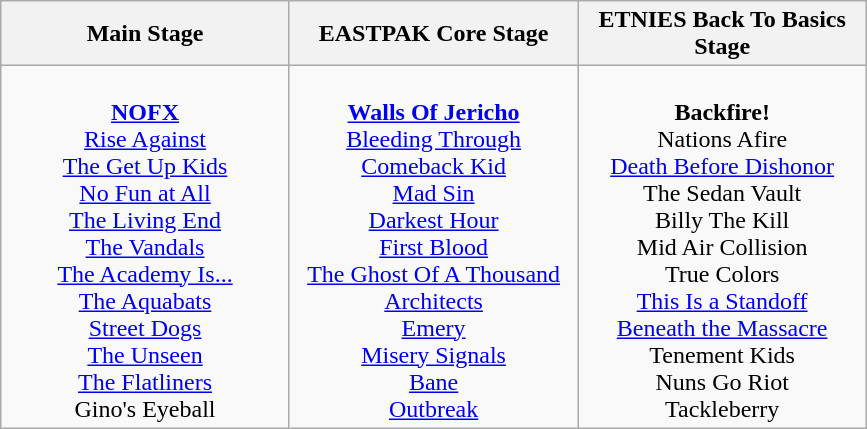<table class="wikitable">
<tr>
<th>Main Stage</th>
<th>EASTPAK Core Stage</th>
<th>ETNIES Back To Basics Stage</th>
</tr>
<tr>
<td style="text-align:center; vertical-align:top; width:185px;"><br><strong><a href='#'>NOFX</a></strong>
<br><a href='#'>Rise Against</a>
<br><a href='#'>The Get Up Kids</a>
<br><a href='#'>No Fun at All</a>
<br><a href='#'>The Living End</a>
<br><a href='#'>The Vandals</a>
<br><a href='#'>The Academy Is...</a>
<br><a href='#'>The Aquabats</a>
<br><a href='#'>Street Dogs</a>
<br><a href='#'>The Unseen</a>
<br><a href='#'>The Flatliners</a>
<br>Gino's Eyeball</td>
<td style="text-align:center; vertical-align:top; width:185px;"><br><strong><a href='#'>Walls Of Jericho</a></strong>
<br><a href='#'>Bleeding Through</a>
<br><a href='#'>Comeback Kid</a>
<br><a href='#'>Mad Sin</a>
<br><a href='#'>Darkest Hour</a>
<br><a href='#'>First Blood</a>
<br><a href='#'>The Ghost Of A Thousand</a>
<br><a href='#'>Architects</a>
<br><a href='#'>Emery</a>
<br><a href='#'>Misery Signals</a>
<br><a href='#'>Bane</a>
<br><a href='#'>Outbreak</a></td>
<td style="text-align:center; vertical-align:top; width:185px;"><br><strong>Backfire!</strong>
<br>Nations Afire
<br><a href='#'>Death Before Dishonor</a>
<br>The Sedan Vault
<br>Billy The Kill
<br>Mid Air Collision
<br>True Colors
<br><a href='#'>This Is a Standoff</a>
<br><a href='#'>Beneath the Massacre</a>
<br>Tenement Kids
<br>Nuns Go Riot
<br>Tackleberry</td>
</tr>
</table>
